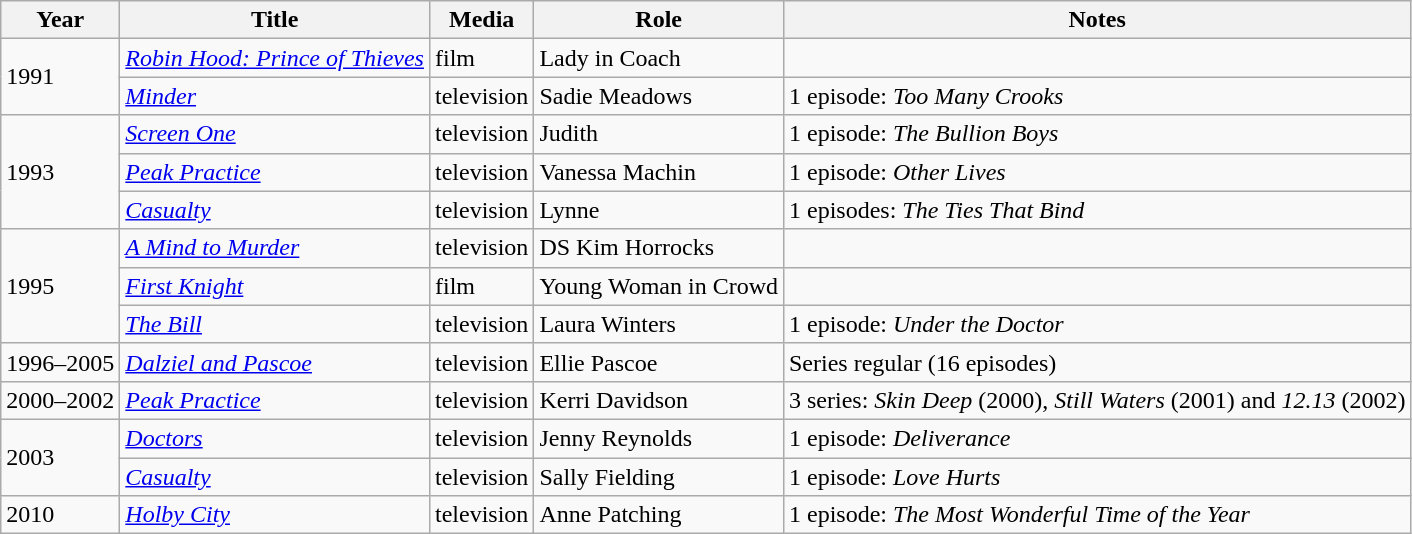<table class="wikitable">
<tr>
<th>Year</th>
<th>Title</th>
<th>Media</th>
<th>Role</th>
<th>Notes</th>
</tr>
<tr>
<td rowspan="2">1991</td>
<td><em><a href='#'>Robin Hood: Prince of Thieves</a></em></td>
<td>film</td>
<td>Lady in Coach</td>
<td></td>
</tr>
<tr>
<td><em><a href='#'>Minder</a></em></td>
<td>television</td>
<td>Sadie Meadows</td>
<td>1 episode: <em>Too Many Crooks</em></td>
</tr>
<tr>
<td rowspan="3">1993</td>
<td><em><a href='#'>Screen One</a></em></td>
<td>television</td>
<td>Judith</td>
<td>1 episode: <em>The Bullion Boys</em></td>
</tr>
<tr>
<td><em><a href='#'>Peak Practice</a></em></td>
<td>television</td>
<td>Vanessa Machin</td>
<td>1 episode: <em>Other Lives</em></td>
</tr>
<tr>
<td><em><a href='#'>Casualty</a></em></td>
<td>television</td>
<td>Lynne</td>
<td>1 episodes: <em>The Ties That Bind</em></td>
</tr>
<tr>
<td rowspan="3">1995</td>
<td><em><a href='#'>A Mind to Murder</a></em></td>
<td>television</td>
<td>DS Kim Horrocks</td>
<td></td>
</tr>
<tr>
<td><em><a href='#'>First Knight</a></em></td>
<td>film</td>
<td>Young Woman in Crowd</td>
<td></td>
</tr>
<tr>
<td><em><a href='#'>The Bill</a></em></td>
<td>television</td>
<td>Laura Winters</td>
<td>1 episode: <em>Under the Doctor</em></td>
</tr>
<tr>
<td rowspan="1">1996–2005</td>
<td><em><a href='#'>Dalziel and Pascoe</a></em></td>
<td>television</td>
<td>Ellie Pascoe</td>
<td>Series regular (16 episodes)</td>
</tr>
<tr>
<td rowspan="1">2000–2002</td>
<td><em><a href='#'>Peak Practice</a></em></td>
<td>television</td>
<td>Kerri Davidson</td>
<td>3 series: <em>Skin Deep</em> (2000), <em>Still Waters</em> (2001) and <em>12.13</em> (2002)</td>
</tr>
<tr>
<td rowspan="2">2003</td>
<td><em><a href='#'>Doctors</a></em></td>
<td>television</td>
<td>Jenny Reynolds</td>
<td>1 episode: <em>Deliverance</em></td>
</tr>
<tr>
<td><em><a href='#'>Casualty</a></em></td>
<td>television</td>
<td>Sally Fielding</td>
<td>1 episode: <em>Love Hurts</em></td>
</tr>
<tr>
<td rowspan="1">2010</td>
<td><em><a href='#'>Holby City</a></em></td>
<td>television</td>
<td>Anne Patching</td>
<td>1 episode: <em>The Most Wonderful Time of the Year</em></td>
</tr>
</table>
